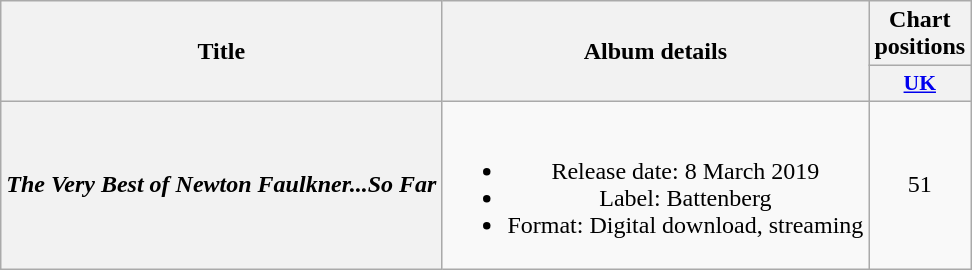<table class="wikitable plainrowheaders" style="text-align:center">
<tr>
<th scope="col" rowspan="2">Title</th>
<th scope="col" rowspan="2">Album details</th>
<th scope="col" colspan="1">Chart positions</th>
</tr>
<tr>
<th scope="col" style="width:2.2em;font-size:90%;"><a href='#'>UK</a><br></th>
</tr>
<tr>
<th scope="row"><em>The Very Best of Newton Faulkner...So Far</em></th>
<td><br><ul><li>Release date: 8 March 2019</li><li>Label: Battenberg</li><li>Format: Digital download, streaming</li></ul></td>
<td>51</td>
</tr>
</table>
